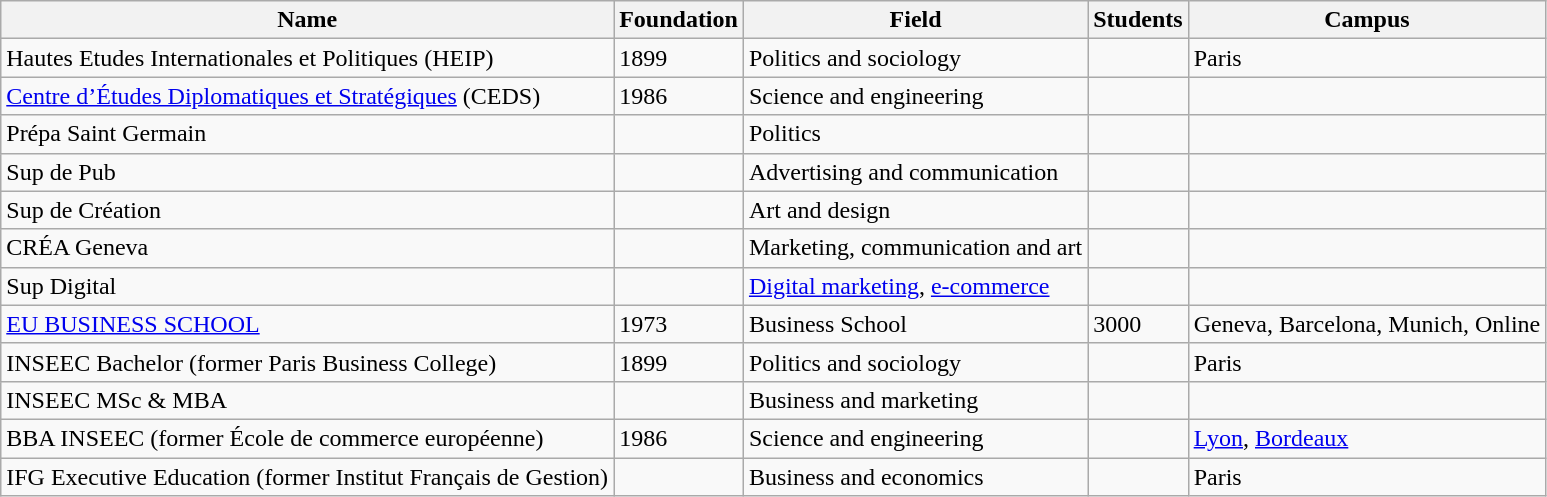<table class="wikitable sortable">
<tr>
<th>Name</th>
<th>Foundation</th>
<th>Field</th>
<th>Students</th>
<th>Campus</th>
</tr>
<tr>
<td>Hautes Etudes Internationales et Politiques (HEIP)</td>
<td>1899</td>
<td>Politics and sociology</td>
<td></td>
<td>Paris</td>
</tr>
<tr>
<td><a href='#'>Centre d’Études Diplomatiques et Stratégiques</a> (CEDS)</td>
<td>1986</td>
<td>Science and engineering</td>
<td></td>
<td></td>
</tr>
<tr>
<td>Prépa Saint Germain</td>
<td></td>
<td>Politics</td>
<td></td>
<td></td>
</tr>
<tr>
<td>Sup de Pub</td>
<td></td>
<td>Advertising and communication</td>
<td></td>
<td></td>
</tr>
<tr>
<td>Sup de Création</td>
<td></td>
<td>Art and design</td>
<td></td>
<td></td>
</tr>
<tr>
<td>CRÉA Geneva</td>
<td></td>
<td>Marketing, communication and art</td>
<td></td>
<td></td>
</tr>
<tr>
<td>Sup Digital</td>
<td></td>
<td><a href='#'>Digital marketing</a>, <a href='#'>e-commerce</a></td>
<td></td>
<td></td>
</tr>
<tr>
<td><a href='#'>EU BUSINESS SCHOOL</a></td>
<td>1973</td>
<td>Business School</td>
<td>3000</td>
<td>Geneva, Barcelona, Munich, Online</td>
</tr>
<tr>
<td>INSEEC Bachelor (former Paris Business College)</td>
<td>1899</td>
<td>Politics and sociology</td>
<td></td>
<td>Paris</td>
</tr>
<tr>
<td>INSEEC MSc & MBA</td>
<td></td>
<td>Business and marketing</td>
<td></td>
<td></td>
</tr>
<tr>
<td>BBA INSEEC (former École de commerce européenne)</td>
<td>1986</td>
<td>Science and engineering</td>
<td></td>
<td><a href='#'>Lyon</a>, <a href='#'>Bordeaux</a></td>
</tr>
<tr>
<td>IFG Executive Education (former Institut Français de Gestion)</td>
<td></td>
<td>Business and economics</td>
<td></td>
<td>Paris</td>
</tr>
</table>
